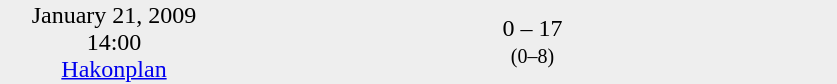<table style="background:#eee;" cellspacing="0">
<tr style="text-align:center;">
<td width=150>January 21, 2009<br>14:00<br><a href='#'>Hakonplan</a></td>
<td style="width:150px; text-align:right;"></td>
<td width=100>0 – 17 <br><small>(0–8)</small></td>
<td style="width:150px; text-align:left;"><strong></strong></td>
</tr>
</table>
